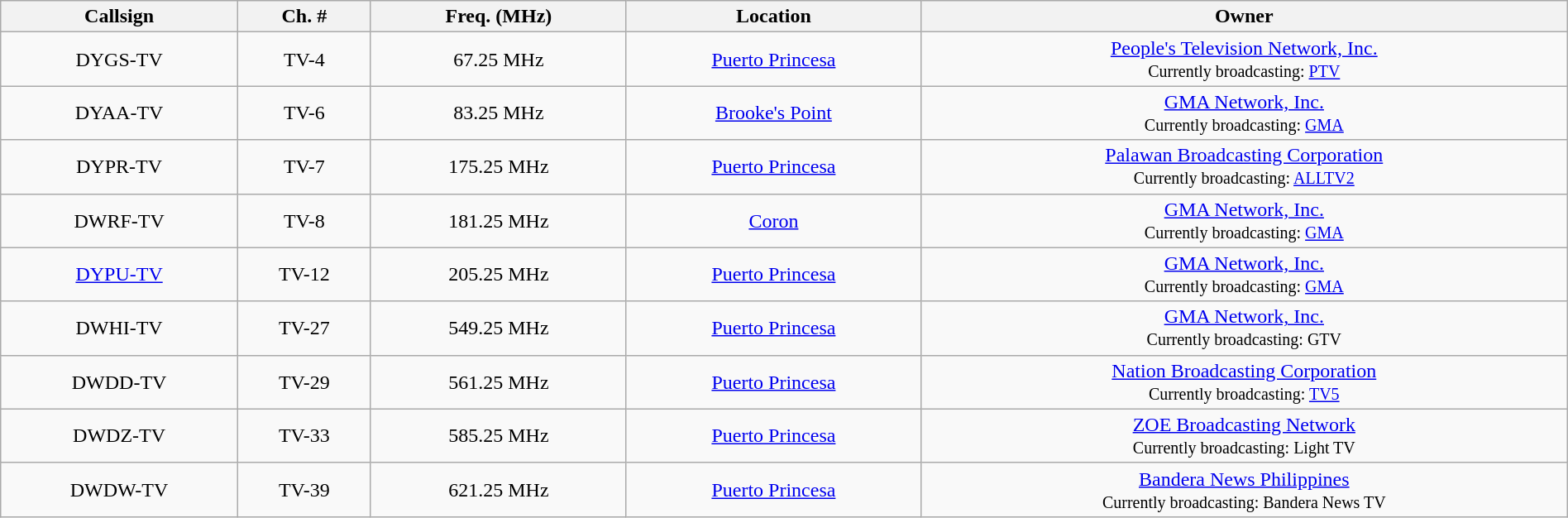<table class="wikitable" style="width:100%; text-align:center;">
<tr>
<th>Callsign</th>
<th>Ch. #</th>
<th>Freq. (MHz)</th>
<th>Location</th>
<th>Owner</th>
</tr>
<tr>
<td>DYGS-TV</td>
<td>TV-4</td>
<td>67.25 MHz</td>
<td><a href='#'>Puerto Princesa</a></td>
<td><a href='#'>People's Television Network, Inc.</a><br><small>Currently broadcasting: <a href='#'>PTV</a></small></td>
</tr>
<tr>
<td>DYAA-TV</td>
<td>TV-6</td>
<td>83.25 MHz</td>
<td><a href='#'>Brooke's Point</a></td>
<td><a href='#'>GMA Network, Inc.</a><br><small>Currently broadcasting: <a href='#'>GMA</a></small></td>
</tr>
<tr>
<td>DYPR-TV</td>
<td>TV-7</td>
<td>175.25 MHz</td>
<td><a href='#'>Puerto Princesa</a></td>
<td><a href='#'>Palawan Broadcasting Corporation</a><br><small>Currently broadcasting: <a href='#'>ALLTV2</a></small></td>
</tr>
<tr>
<td>DWRF-TV</td>
<td>TV-8</td>
<td>181.25 MHz</td>
<td><a href='#'>Coron</a></td>
<td><a href='#'>GMA Network, Inc.</a><br><small>Currently broadcasting: <a href='#'>GMA</a></small></td>
</tr>
<tr>
<td><a href='#'>DYPU-TV</a></td>
<td>TV-12</td>
<td>205.25 MHz</td>
<td><a href='#'>Puerto Princesa</a></td>
<td><a href='#'>GMA Network, Inc.</a><br><small>Currently broadcasting: <a href='#'>GMA</a></small></td>
</tr>
<tr>
<td>DWHI-TV</td>
<td>TV-27</td>
<td>549.25 MHz</td>
<td><a href='#'>Puerto Princesa</a></td>
<td><a href='#'>GMA Network, Inc.</a><br><small>Currently broadcasting: GTV</small></td>
</tr>
<tr>
<td>DWDD-TV</td>
<td>TV-29</td>
<td>561.25 MHz</td>
<td><a href='#'>Puerto Princesa</a></td>
<td><a href='#'>Nation Broadcasting Corporation</a><br><small>Currently broadcasting: <a href='#'>TV5</a></small></td>
</tr>
<tr>
<td>DWDZ-TV</td>
<td>TV-33</td>
<td>585.25 MHz</td>
<td><a href='#'>Puerto Princesa</a></td>
<td><a href='#'>ZOE Broadcasting Network</a><br><small>Currently broadcasting: Light TV</small></td>
</tr>
<tr>
<td>DWDW-TV</td>
<td>TV-39</td>
<td>621.25 MHz</td>
<td><a href='#'>Puerto Princesa</a></td>
<td><a href='#'>Bandera News Philippines</a><br><small>Currently broadcasting: Bandera News TV</small></td>
</tr>
</table>
